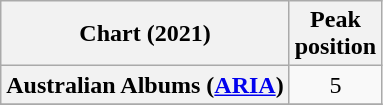<table class="wikitable sortable plainrowheaders" style="text-align:center">
<tr>
<th scope="col">Chart (2021)</th>
<th scope="col">Peak<br>position</th>
</tr>
<tr>
<th scope="row">Australian Albums (<a href='#'>ARIA</a>)</th>
<td>5</td>
</tr>
<tr>
</tr>
</table>
